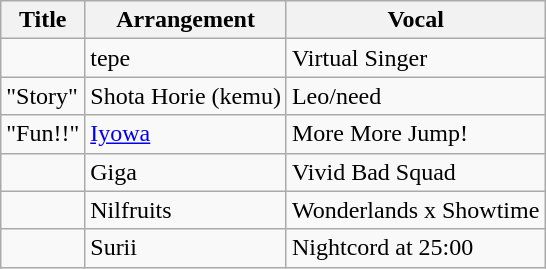<table class="wikitable">
<tr>
<th>Title</th>
<th>Arrangement</th>
<th>Vocal</th>
</tr>
<tr>
<td></td>
<td>tepe</td>
<td>Virtual Singer</td>
</tr>
<tr>
<td>"Story"</td>
<td>Shota Horie (kemu)</td>
<td>Leo/need</td>
</tr>
<tr>
<td>"Fun!!"</td>
<td><a href='#'>Iyowa</a></td>
<td>More More Jump!</td>
</tr>
<tr>
<td></td>
<td>Giga</td>
<td>Vivid Bad Squad</td>
</tr>
<tr>
<td></td>
<td>Nilfruits</td>
<td>Wonderlands x Showtime</td>
</tr>
<tr>
<td></td>
<td>Surii</td>
<td>Nightcord at 25:00</td>
</tr>
</table>
